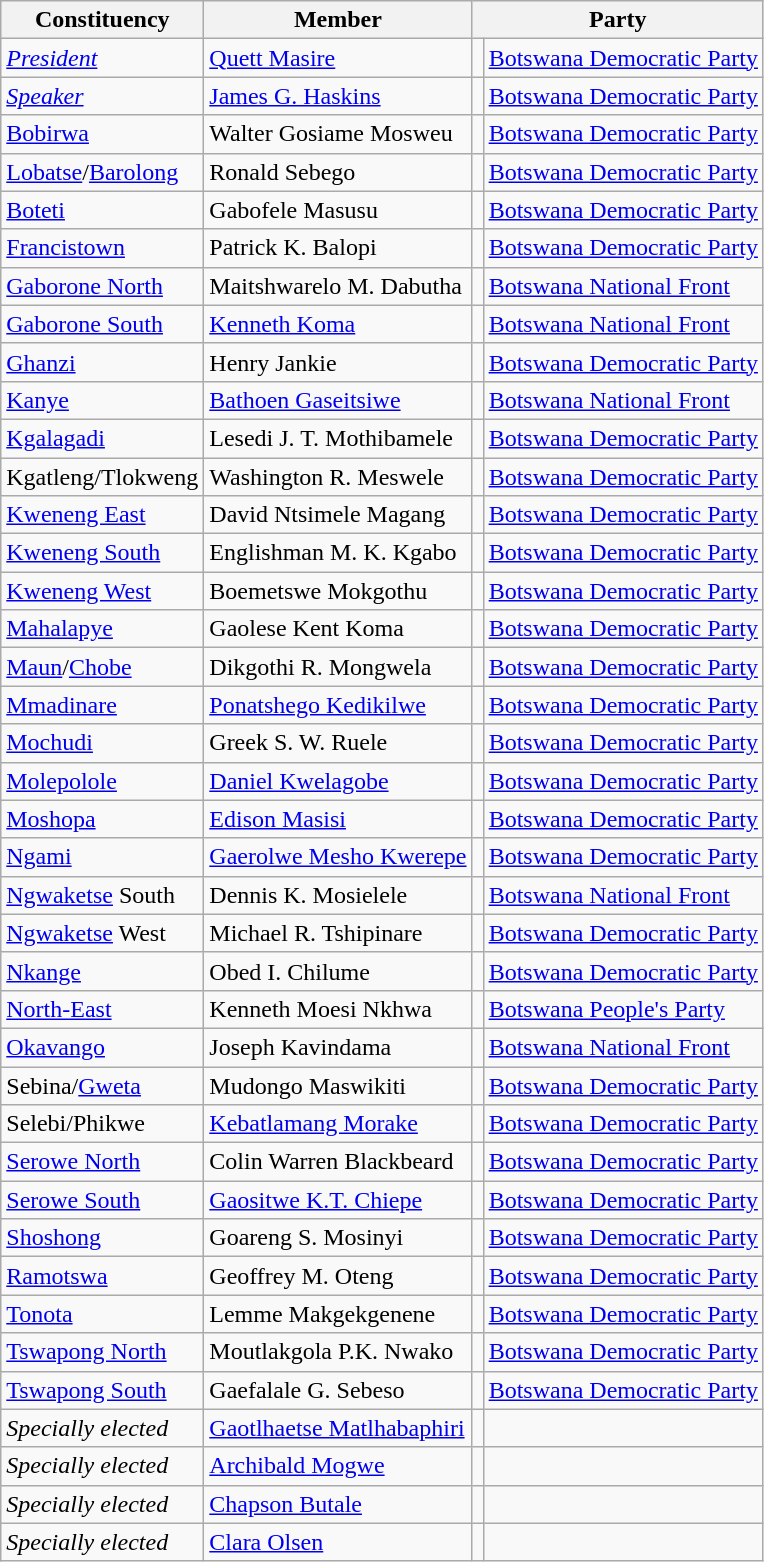<table class="wikitable sortable">
<tr>
<th>Constituency</th>
<th>Member</th>
<th colspan=2>Party</th>
</tr>
<tr>
<td><em><a href='#'>President</a></em></td>
<td><a href='#'>Quett Masire</a></td>
<td bgcolor=></td>
<td><a href='#'>Botswana Democratic Party</a></td>
</tr>
<tr>
<td><a href='#'><em>Speaker</em></a></td>
<td><a href='#'>James G. Haskins</a></td>
<td bgcolor=></td>
<td><a href='#'>Botswana Democratic Party</a></td>
</tr>
<tr>
<td><a href='#'>Bobirwa</a></td>
<td>Walter Gosiame Mosweu</td>
<td bgcolor=></td>
<td><a href='#'>Botswana Democratic Party</a></td>
</tr>
<tr>
<td><a href='#'>Lobatse</a>/<a href='#'>Barolong</a></td>
<td>Ronald Sebego</td>
<td bgcolor=></td>
<td><a href='#'>Botswana Democratic Party</a></td>
</tr>
<tr>
<td><a href='#'>Boteti</a></td>
<td>Gabofele Masusu</td>
<td bgcolor=></td>
<td><a href='#'>Botswana Democratic Party</a></td>
</tr>
<tr>
<td><a href='#'>Francistown</a></td>
<td>Patrick K. Balopi</td>
<td bgcolor=></td>
<td><a href='#'>Botswana Democratic Party</a></td>
</tr>
<tr>
<td><a href='#'>Gaborone North</a></td>
<td>Maitshwarelo M. Dabutha</td>
<td bgcolor=></td>
<td><a href='#'>Botswana National Front</a></td>
</tr>
<tr>
<td><a href='#'>Gaborone South</a></td>
<td><a href='#'>Kenneth Koma</a></td>
<td bgcolor=></td>
<td><a href='#'>Botswana National Front</a></td>
</tr>
<tr>
<td><a href='#'>Ghanzi</a></td>
<td>Henry Jankie</td>
<td bgcolor=></td>
<td><a href='#'>Botswana Democratic Party</a></td>
</tr>
<tr>
<td><a href='#'>Kanye</a></td>
<td><a href='#'>Bathoen Gaseitsiwe</a></td>
<td bgcolor=></td>
<td><a href='#'>Botswana National Front</a></td>
</tr>
<tr>
<td><a href='#'>Kgalagadi</a></td>
<td>Lesedi J. T. Mothibamele</td>
<td bgcolor=></td>
<td><a href='#'>Botswana Democratic Party</a></td>
</tr>
<tr>
<td>Kgatleng/Tlokweng</td>
<td>Washington R. Meswele</td>
<td bgcolor=></td>
<td><a href='#'>Botswana Democratic Party</a></td>
</tr>
<tr>
<td><a href='#'>Kweneng East</a></td>
<td>David Ntsimele Magang</td>
<td bgcolor=></td>
<td><a href='#'>Botswana Democratic Party</a></td>
</tr>
<tr>
<td><a href='#'>Kweneng South</a></td>
<td>Englishman M. K. Kgabo</td>
<td bgcolor=></td>
<td><a href='#'>Botswana Democratic Party</a></td>
</tr>
<tr>
<td><a href='#'>Kweneng West</a></td>
<td>Boemetswe Mokgothu</td>
<td bgcolor=></td>
<td><a href='#'>Botswana Democratic Party</a></td>
</tr>
<tr>
<td><a href='#'>Mahalapye</a></td>
<td>Gaolese Kent Koma</td>
<td bgcolor=></td>
<td><a href='#'>Botswana Democratic Party</a></td>
</tr>
<tr>
<td><a href='#'>Maun</a>/<a href='#'>Chobe</a></td>
<td>Dikgothi R. Mongwela</td>
<td bgcolor=></td>
<td><a href='#'>Botswana Democratic Party</a></td>
</tr>
<tr>
<td><a href='#'>Mmadinare</a></td>
<td><a href='#'>Ponatshego Kedikilwe</a></td>
<td bgcolor=></td>
<td><a href='#'>Botswana Democratic Party</a></td>
</tr>
<tr>
<td><a href='#'>Mochudi</a></td>
<td>Greek S. W. Ruele</td>
<td bgcolor=></td>
<td><a href='#'>Botswana Democratic Party</a></td>
</tr>
<tr>
<td><a href='#'>Molepolole</a></td>
<td><a href='#'>Daniel Kwelagobe</a></td>
<td bgcolor=></td>
<td><a href='#'>Botswana Democratic Party</a></td>
</tr>
<tr>
<td><a href='#'>Moshopa</a></td>
<td><a href='#'>Edison Masisi</a></td>
<td bgcolor=></td>
<td><a href='#'>Botswana Democratic Party</a></td>
</tr>
<tr>
<td><a href='#'>Ngami</a></td>
<td><a href='#'>Gaerolwe Mesho Kwerepe</a></td>
<td bgcolor=></td>
<td><a href='#'>Botswana Democratic Party</a></td>
</tr>
<tr>
<td><a href='#'>Ngwaketse</a> South</td>
<td>Dennis K. Mosielele</td>
<td bgcolor=></td>
<td><a href='#'>Botswana National Front</a></td>
</tr>
<tr>
<td><a href='#'>Ngwaketse</a> West</td>
<td>Michael R. Tshipinare</td>
<td bgcolor=></td>
<td><a href='#'>Botswana Democratic Party</a></td>
</tr>
<tr>
<td><a href='#'>Nkange</a></td>
<td>Obed I. Chilume</td>
<td bgcolor=></td>
<td><a href='#'>Botswana Democratic Party</a></td>
</tr>
<tr>
<td><a href='#'>North-East</a></td>
<td>Kenneth Moesi Nkhwa</td>
<td bgcolor=></td>
<td><a href='#'>Botswana People's Party</a></td>
</tr>
<tr>
<td><a href='#'>Okavango</a></td>
<td>Joseph Kavindama</td>
<td bgcolor=></td>
<td><a href='#'>Botswana National Front</a></td>
</tr>
<tr>
<td>Sebina/<a href='#'>Gweta</a></td>
<td>Mudongo Maswikiti</td>
<td bgcolor=></td>
<td><a href='#'>Botswana Democratic Party</a></td>
</tr>
<tr>
<td>Selebi/Phikwe</td>
<td><a href='#'>Kebatlamang Morake</a></td>
<td bgcolor=></td>
<td><a href='#'>Botswana Democratic Party</a></td>
</tr>
<tr>
<td><a href='#'>Serowe North</a></td>
<td>Colin Warren Blackbeard</td>
<td bgcolor=></td>
<td><a href='#'>Botswana Democratic Party</a></td>
</tr>
<tr>
<td><a href='#'>Serowe South</a></td>
<td><a href='#'>Gaositwe K.T. Chiepe</a></td>
<td bgcolor=></td>
<td><a href='#'>Botswana Democratic Party</a></td>
</tr>
<tr>
<td><a href='#'>Shoshong</a></td>
<td>Goareng S. Mosinyi</td>
<td bgcolor=></td>
<td><a href='#'>Botswana Democratic Party</a></td>
</tr>
<tr>
<td><a href='#'>Ramotswa</a></td>
<td>Geoffrey M. Oteng</td>
<td bgcolor=></td>
<td><a href='#'>Botswana Democratic Party</a></td>
</tr>
<tr>
<td><a href='#'>Tonota</a></td>
<td>Lemme Makgekgenene</td>
<td bgcolor=></td>
<td><a href='#'>Botswana Democratic Party</a></td>
</tr>
<tr>
<td><a href='#'>Tswapong North</a></td>
<td>Moutlakgola P.K. Nwako</td>
<td bgcolor=></td>
<td><a href='#'>Botswana Democratic Party</a></td>
</tr>
<tr>
<td><a href='#'>Tswapong South</a></td>
<td>Gaefalale G. Sebeso</td>
<td bgcolor=></td>
<td><a href='#'>Botswana Democratic Party</a></td>
</tr>
<tr>
<td><em>Specially elected</em></td>
<td><a href='#'>Gaotlhaetse Matlhabaphiri</a></td>
<td></td>
<td></td>
</tr>
<tr>
<td><em>Specially elected</em></td>
<td><a href='#'>Archibald Mogwe</a></td>
<td></td>
<td></td>
</tr>
<tr>
<td><em>Specially elected</em></td>
<td><a href='#'>Chapson Butale</a></td>
<td></td>
<td></td>
</tr>
<tr>
<td><em>Specially elected</em></td>
<td><a href='#'>Clara Olsen</a></td>
<td></td>
<td></td>
</tr>
</table>
